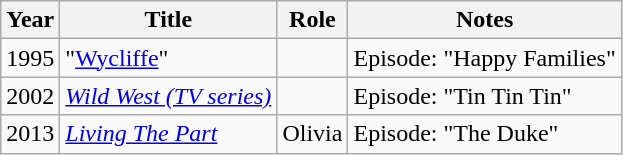<table class="wikitable sortable">
<tr>
<th>Year</th>
<th>Title</th>
<th>Role</th>
<th class="unsortable">Notes</th>
</tr>
<tr>
<td>1995</td>
<td>"<a href='#'>Wycliffe</a>"</td>
<td></td>
<td>Episode: "Happy Families"</td>
</tr>
<tr>
<td>2002</td>
<td><em><a href='#'>Wild West (TV series)</a></em></td>
<td></td>
<td>Episode: "Tin Tin Tin"</td>
</tr>
<tr>
<td>2013</td>
<td><em><a href='#'>Living The Part</a></em></td>
<td>Olivia</td>
<td>Episode: "The Duke"</td>
</tr>
</table>
